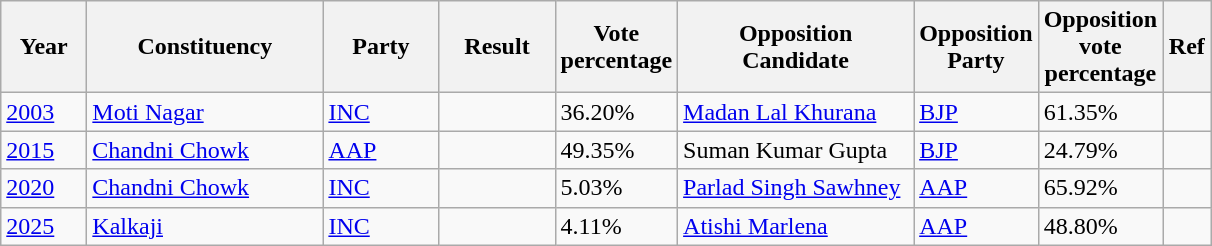<table class="sortable wikitable">
<tr>
<th width=50>Year</th>
<th width=150>Constituency</th>
<th width=70>Party</th>
<th width=70>Result</th>
<th width=70>Vote percentage</th>
<th width=150>Opposition Candidate</th>
<th width=70>Opposition Party</th>
<th width=70>Opposition vote percentage</th>
<th width=25>Ref</th>
</tr>
<tr>
<td><a href='#'>2003</a></td>
<td><a href='#'>Moti Nagar</a></td>
<td><a href='#'>INC</a></td>
<td></td>
<td>36.20%</td>
<td><a href='#'>Madan Lal Khurana</a></td>
<td><a href='#'>BJP</a></td>
<td>61.35%</td>
<td></td>
</tr>
<tr>
<td><a href='#'>2015</a></td>
<td><a href='#'>Chandni Chowk</a></td>
<td><a href='#'>AAP</a></td>
<td></td>
<td>49.35%</td>
<td>Suman Kumar Gupta</td>
<td><a href='#'>BJP</a></td>
<td>24.79%</td>
<td></td>
</tr>
<tr>
<td><a href='#'>2020</a></td>
<td><a href='#'>Chandni Chowk</a></td>
<td><a href='#'>INC</a></td>
<td></td>
<td>5.03%</td>
<td><a href='#'>Parlad Singh Sawhney</a></td>
<td><a href='#'>AAP</a></td>
<td>65.92%</td>
<td></td>
</tr>
<tr>
<td><a href='#'>2025</a></td>
<td><a href='#'>Kalkaji</a></td>
<td><a href='#'>INC</a></td>
<td></td>
<td>4.11%</td>
<td><a href='#'>Atishi Marlena</a></td>
<td><a href='#'>AAP</a></td>
<td>48.80%</td>
</tr>
</table>
